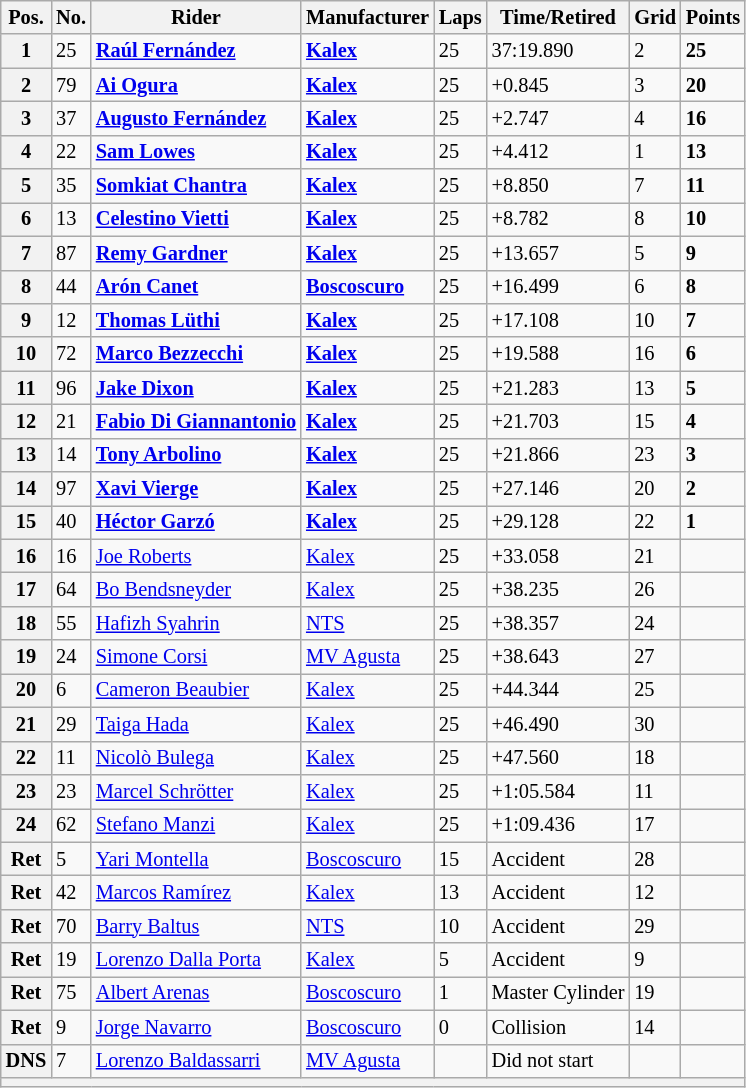<table class="wikitable" style="font-size: 85%;">
<tr>
<th>Pos.</th>
<th>No.</th>
<th>Rider</th>
<th>Manufacturer</th>
<th>Laps</th>
<th>Time/Retired</th>
<th>Grid</th>
<th>Points</th>
</tr>
<tr>
<th>1</th>
<td>25</td>
<td> <strong><a href='#'>Raúl Fernández</a></strong></td>
<td><strong><a href='#'>Kalex</a></strong></td>
<td>25</td>
<td>37:19.890</td>
<td>2</td>
<td><strong>25</strong></td>
</tr>
<tr>
<th>2</th>
<td>79</td>
<td> <strong><a href='#'>Ai Ogura</a></strong></td>
<td><strong><a href='#'>Kalex</a></strong></td>
<td>25</td>
<td>+0.845</td>
<td>3</td>
<td><strong>20</strong></td>
</tr>
<tr>
<th>3</th>
<td>37</td>
<td> <strong><a href='#'>Augusto Fernández</a></strong></td>
<td><strong><a href='#'>Kalex</a></strong></td>
<td>25</td>
<td>+2.747</td>
<td>4</td>
<td><strong>16</strong></td>
</tr>
<tr>
<th>4</th>
<td>22</td>
<td> <strong><a href='#'>Sam Lowes</a></strong></td>
<td><strong><a href='#'>Kalex</a></strong></td>
<td>25</td>
<td>+4.412</td>
<td>1</td>
<td><strong>13</strong></td>
</tr>
<tr>
<th>5</th>
<td>35</td>
<td> <strong><a href='#'>Somkiat Chantra</a></strong></td>
<td><strong><a href='#'>Kalex</a></strong></td>
<td>25</td>
<td>+8.850</td>
<td>7</td>
<td><strong>11</strong></td>
</tr>
<tr>
<th>6</th>
<td>13</td>
<td> <strong><a href='#'>Celestino Vietti</a></strong></td>
<td><strong><a href='#'>Kalex</a></strong></td>
<td>25</td>
<td>+8.782</td>
<td>8</td>
<td><strong>10</strong></td>
</tr>
<tr>
<th>7</th>
<td>87</td>
<td> <strong><a href='#'>Remy Gardner</a></strong></td>
<td><strong><a href='#'>Kalex</a></strong></td>
<td>25</td>
<td>+13.657</td>
<td>5</td>
<td><strong>9</strong></td>
</tr>
<tr>
<th>8</th>
<td>44</td>
<td> <strong><a href='#'>Arón Canet</a></strong></td>
<td><strong><a href='#'>Boscoscuro</a></strong></td>
<td>25</td>
<td>+16.499</td>
<td>6</td>
<td><strong>8</strong></td>
</tr>
<tr>
<th>9</th>
<td>12</td>
<td> <strong><a href='#'>Thomas Lüthi</a></strong></td>
<td><strong><a href='#'>Kalex</a></strong></td>
<td>25</td>
<td>+17.108</td>
<td>10</td>
<td><strong>7</strong></td>
</tr>
<tr>
<th>10</th>
<td>72</td>
<td> <strong><a href='#'>Marco Bezzecchi</a></strong></td>
<td><strong><a href='#'>Kalex</a></strong></td>
<td>25</td>
<td>+19.588</td>
<td>16</td>
<td><strong>6</strong></td>
</tr>
<tr>
<th>11</th>
<td>96</td>
<td> <strong><a href='#'>Jake Dixon</a></strong></td>
<td><strong><a href='#'>Kalex</a></strong></td>
<td>25</td>
<td>+21.283</td>
<td>13</td>
<td><strong>5</strong></td>
</tr>
<tr>
<th>12</th>
<td>21</td>
<td> <strong><a href='#'>Fabio Di Giannantonio</a></strong></td>
<td><strong><a href='#'>Kalex</a></strong></td>
<td>25</td>
<td>+21.703</td>
<td>15</td>
<td><strong>4</strong></td>
</tr>
<tr>
<th>13</th>
<td>14</td>
<td> <strong><a href='#'>Tony Arbolino</a></strong></td>
<td><strong><a href='#'>Kalex</a></strong></td>
<td>25</td>
<td>+21.866</td>
<td>23</td>
<td><strong>3</strong></td>
</tr>
<tr>
<th>14</th>
<td>97</td>
<td> <strong><a href='#'>Xavi Vierge</a></strong></td>
<td><strong><a href='#'>Kalex</a></strong></td>
<td>25</td>
<td>+27.146</td>
<td>20</td>
<td><strong>2</strong></td>
</tr>
<tr>
<th>15</th>
<td>40</td>
<td> <strong><a href='#'>Héctor Garzó</a></strong></td>
<td><strong><a href='#'>Kalex</a></strong></td>
<td>25</td>
<td>+29.128</td>
<td>22</td>
<td><strong>1</strong></td>
</tr>
<tr>
<th>16</th>
<td>16</td>
<td> <a href='#'>Joe Roberts</a></td>
<td><a href='#'>Kalex</a></td>
<td>25</td>
<td>+33.058</td>
<td>21</td>
<td></td>
</tr>
<tr>
<th>17</th>
<td>64</td>
<td> <a href='#'>Bo Bendsneyder</a></td>
<td><a href='#'>Kalex</a></td>
<td>25</td>
<td>+38.235</td>
<td>26</td>
<td></td>
</tr>
<tr>
<th>18</th>
<td>55</td>
<td> <a href='#'>Hafizh Syahrin</a></td>
<td><a href='#'>NTS</a></td>
<td>25</td>
<td>+38.357</td>
<td>24</td>
<td></td>
</tr>
<tr>
<th>19</th>
<td>24</td>
<td> <a href='#'>Simone Corsi</a></td>
<td><a href='#'>MV Agusta</a></td>
<td>25</td>
<td>+38.643</td>
<td>27</td>
<td></td>
</tr>
<tr>
<th>20</th>
<td>6</td>
<td> <a href='#'>Cameron Beaubier</a></td>
<td><a href='#'>Kalex</a></td>
<td>25</td>
<td>+44.344</td>
<td>25</td>
<td></td>
</tr>
<tr>
<th>21</th>
<td>29</td>
<td> <a href='#'>Taiga Hada</a></td>
<td><a href='#'>Kalex</a></td>
<td>25</td>
<td>+46.490</td>
<td>30</td>
<td></td>
</tr>
<tr>
<th>22</th>
<td>11</td>
<td> <a href='#'>Nicolò Bulega</a></td>
<td><a href='#'>Kalex</a></td>
<td>25</td>
<td>+47.560</td>
<td>18</td>
<td></td>
</tr>
<tr>
<th>23</th>
<td>23</td>
<td> <a href='#'>Marcel Schrötter</a></td>
<td><a href='#'>Kalex</a></td>
<td>25</td>
<td>+1:05.584</td>
<td>11</td>
<td></td>
</tr>
<tr>
<th>24</th>
<td>62</td>
<td> <a href='#'>Stefano Manzi</a></td>
<td><a href='#'>Kalex</a></td>
<td>25</td>
<td>+1:09.436</td>
<td>17</td>
<td></td>
</tr>
<tr>
<th>Ret</th>
<td>5</td>
<td> <a href='#'>Yari Montella</a></td>
<td><a href='#'>Boscoscuro</a></td>
<td>15</td>
<td>Accident</td>
<td>28</td>
<td></td>
</tr>
<tr>
<th>Ret</th>
<td>42</td>
<td> <a href='#'>Marcos Ramírez</a></td>
<td><a href='#'>Kalex</a></td>
<td>13</td>
<td>Accident</td>
<td>12</td>
<td></td>
</tr>
<tr>
<th>Ret</th>
<td>70</td>
<td> <a href='#'>Barry Baltus</a></td>
<td><a href='#'>NTS</a></td>
<td>10</td>
<td>Accident</td>
<td>29</td>
<td></td>
</tr>
<tr>
<th>Ret</th>
<td>19</td>
<td> <a href='#'>Lorenzo Dalla Porta</a></td>
<td><a href='#'>Kalex</a></td>
<td>5</td>
<td>Accident</td>
<td>9</td>
<td></td>
</tr>
<tr>
<th>Ret</th>
<td>75</td>
<td> <a href='#'>Albert Arenas</a></td>
<td><a href='#'>Boscoscuro</a></td>
<td>1</td>
<td>Master Cylinder</td>
<td>19</td>
<td></td>
</tr>
<tr>
<th>Ret</th>
<td>9</td>
<td> <a href='#'>Jorge Navarro</a></td>
<td><a href='#'>Boscoscuro</a></td>
<td>0</td>
<td>Collision</td>
<td>14</td>
<td></td>
</tr>
<tr>
<th>DNS</th>
<td>7</td>
<td> <a href='#'>Lorenzo Baldassarri</a></td>
<td><a href='#'>MV Agusta</a></td>
<td></td>
<td>Did not start</td>
<td></td>
<td></td>
</tr>
<tr>
<th colspan=8></th>
</tr>
</table>
